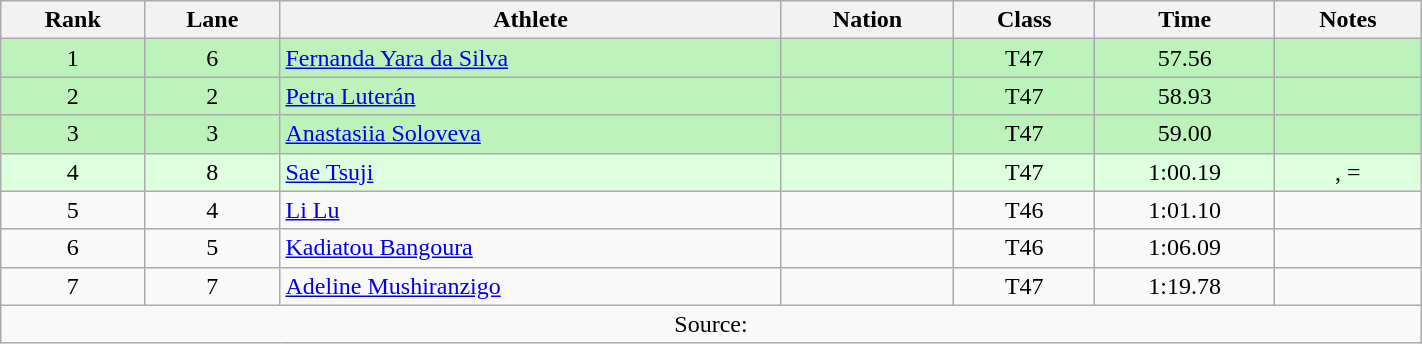<table class="wikitable sortable" style="text-align:center;width: 75%;">
<tr>
<th scope="col">Rank</th>
<th scope="col">Lane</th>
<th scope="col">Athlete</th>
<th scope="col">Nation</th>
<th scope="col">Class</th>
<th scope="col">Time</th>
<th scope="col">Notes</th>
</tr>
<tr bgcolor=bbf3bb>
<td>1</td>
<td>6</td>
<td align=left><a href='#'>Fernanda Yara da Silva</a></td>
<td align=left></td>
<td>T47</td>
<td>57.56</td>
<td></td>
</tr>
<tr bgcolor=bbf3bb>
<td>2</td>
<td>2</td>
<td align=left><a href='#'>Petra Luterán</a></td>
<td align=left></td>
<td>T47</td>
<td>58.93</td>
<td></td>
</tr>
<tr bgcolor=bbf3bb>
<td>3</td>
<td>3</td>
<td align=left><a href='#'>Anastasiia Soloveva</a></td>
<td align=left></td>
<td>T47</td>
<td>59.00</td>
<td></td>
</tr>
<tr bgcolor=ddffdd>
<td>4</td>
<td>8</td>
<td align=left><a href='#'>Sae Tsuji</a></td>
<td align=left></td>
<td>T47</td>
<td>1:00.19</td>
<td>, =</td>
</tr>
<tr>
<td>5</td>
<td>4</td>
<td align=left><a href='#'>Li Lu</a></td>
<td align=left></td>
<td>T46</td>
<td>1:01.10</td>
<td></td>
</tr>
<tr>
<td>6</td>
<td>5</td>
<td align=left><a href='#'>Kadiatou Bangoura</a></td>
<td align=left></td>
<td>T46</td>
<td>1:06.09</td>
<td></td>
</tr>
<tr>
<td>7</td>
<td>7</td>
<td align=left><a href='#'>Adeline Mushiranzigo</a></td>
<td align=left></td>
<td>T47</td>
<td>1:19.78</td>
<td></td>
</tr>
<tr class="sortbottom">
<td colspan=7>Source:</td>
</tr>
</table>
